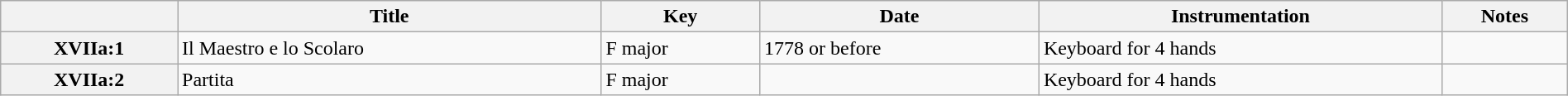<table class="wikitable sortable" style="text-align: left" width=100%>
<tr>
<th scope="col"><a href='#'></a></th>
<th scope="col">Title</th>
<th scope="col">Key</th>
<th scope="col">Date</th>
<th scope="col">Instrumentation</th>
<th scope="col">Notes</th>
</tr>
<tr>
<th scope="row">XVIIa:1</th>
<td>Il Maestro e lo Scolaro</td>
<td>F major</td>
<td>1778 or before</td>
<td>Keyboard for 4 hands</td>
<td></td>
</tr>
<tr>
<th scope="row">XVIIa:2</th>
<td>Partita</td>
<td>F major</td>
<td></td>
<td>Keyboard for 4 hands</td>
<td></td>
</tr>
</table>
